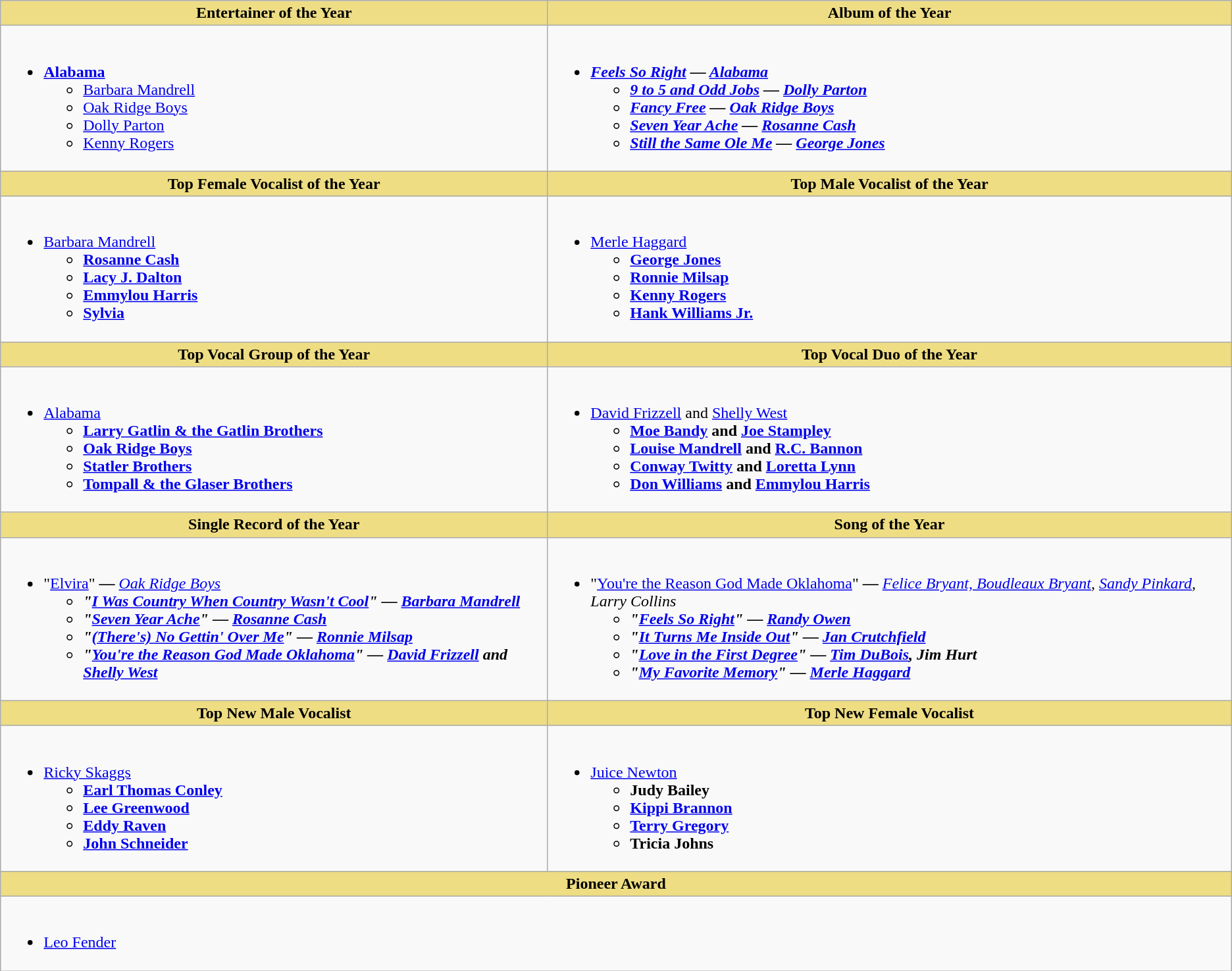<table class="wikitable">
<tr>
<th style="background:#EEDD85; width=50%">Entertainer of the Year</th>
<th style="background:#EEDD85; width=50%">Album of the Year</th>
</tr>
<tr>
<td style="vertical-align:top"><br><ul><li><strong><a href='#'>Alabama</a></strong><ul><li><a href='#'>Barbara Mandrell</a></li><li><a href='#'>Oak Ridge Boys</a></li><li><a href='#'>Dolly Parton</a></li><li><a href='#'>Kenny Rogers</a></li></ul></li></ul></td>
<td style="vertical-align:top"><br><ul><li><strong><em><a href='#'>Feels So Right</a><em> — <a href='#'>Alabama</a><strong><ul><li></em><a href='#'>9 to 5 and Odd Jobs</a><em> — <a href='#'>Dolly Parton</a></li><li></em><a href='#'>Fancy Free</a><em> — <a href='#'>Oak Ridge Boys</a></li><li></em><a href='#'>Seven Year Ache</a><em> — <a href='#'>Rosanne Cash</a></li><li></em><a href='#'>Still the Same Ole Me</a><em> — <a href='#'>George Jones</a></li></ul></li></ul></td>
</tr>
<tr>
<th style="background:#EEDD82; width=50%">Top Female Vocalist of the Year</th>
<th style="background:#EEDD82; width=50%">Top Male Vocalist of the Year</th>
</tr>
<tr>
<td style="vertical-align:top"><br><ul><li></strong><a href='#'>Barbara Mandrell</a><strong><ul><li><a href='#'>Rosanne Cash</a></li><li><a href='#'>Lacy J. Dalton</a></li><li><a href='#'>Emmylou Harris</a></li><li><a href='#'>Sylvia</a></li></ul></li></ul></td>
<td style="vertical-align:top"><br><ul><li></strong><a href='#'>Merle Haggard</a><strong><ul><li><a href='#'>George Jones</a></li><li><a href='#'>Ronnie Milsap</a></li><li><a href='#'>Kenny Rogers</a></li><li><a href='#'>Hank Williams Jr.</a></li></ul></li></ul></td>
</tr>
<tr>
<th style="background:#EEDD82; width=50%">Top Vocal Group of the Year</th>
<th style="background:#EEDD82; width=50%">Top Vocal Duo of the Year</th>
</tr>
<tr>
<td style="vertical-align:top"><br><ul><li></strong><a href='#'>Alabama</a><strong><ul><li><a href='#'>Larry Gatlin & the Gatlin Brothers</a></li><li><a href='#'>Oak Ridge Boys</a></li><li><a href='#'>Statler Brothers</a></li><li><a href='#'>Tompall & the Glaser Brothers</a></li></ul></li></ul></td>
<td style="vertical-align:top"><br><ul><li></strong><a href='#'>David Frizzell</a><strong> </strong>and<strong> </strong><a href='#'>Shelly West</a><strong><ul><li><a href='#'>Moe Bandy</a> and <a href='#'>Joe Stampley</a></li><li><a href='#'>Louise Mandrell</a> and <a href='#'>R.C. Bannon</a></li><li><a href='#'>Conway Twitty</a> and <a href='#'>Loretta Lynn</a></li><li><a href='#'>Don Williams</a> and <a href='#'>Emmylou Harris</a></li></ul></li></ul></td>
</tr>
<tr>
<th style="background:#EEDD82; width=50%">Single Record of the Year</th>
<th style="background:#EEDD82; width=50%">Song of the Year</th>
</tr>
<tr>
<td style="vertical-align:top"><br><ul><li></strong>"<a href='#'>Elvira</a>"<strong> </em>—<em> </strong><a href='#'>Oak Ridge Boys</a><strong><ul><li>"<a href='#'>I Was Country When Country Wasn't Cool</a>" </em>—<em> <a href='#'>Barbara Mandrell</a></li><li>"<a href='#'>Seven Year Ache</a>" </em>—<em> <a href='#'>Rosanne Cash</a></li><li>"<a href='#'>(There's) No Gettin' Over Me</a>" </em>—<em> <a href='#'>Ronnie Milsap</a></li><li>"<a href='#'>You're the Reason God Made Oklahoma</a>" — <a href='#'>David Frizzell</a> and <a href='#'>Shelly West</a></li></ul></li></ul></td>
<td style="vertical-align:top"><br><ul><li></strong>"<a href='#'>You're the Reason God Made Oklahoma</a>"<strong> </em>—<em> </strong><a href='#'>Felice Bryant, Boudleaux Bryant</a>, <a href='#'>Sandy Pinkard</a>, Larry Collins<strong><ul><li>"<a href='#'>Feels So Right</a>" </em>—<em> <a href='#'>Randy Owen</a></li><li>"<a href='#'>It Turns Me Inside Out</a>" </em>—<em> <a href='#'>Jan Crutchfield</a></li><li>"<a href='#'>Love in the First Degree</a>" </em>—<em> <a href='#'>Tim DuBois</a>, Jim Hurt</li><li>"<a href='#'>My Favorite Memory</a>" </em>—<em> <a href='#'>Merle Haggard</a></li></ul></li></ul></td>
</tr>
<tr>
<th style="background:#EEDD82; width=50%">Top New Male Vocalist</th>
<th style="background:#EEDD82; width=50%">Top New Female Vocalist</th>
</tr>
<tr>
<td style="vertical-align:top"><br><ul><li></strong><a href='#'>Ricky Skaggs</a><strong><ul><li><a href='#'>Earl Thomas Conley</a></li><li><a href='#'>Lee Greenwood</a></li><li><a href='#'>Eddy Raven</a></li><li><a href='#'>John Schneider</a></li></ul></li></ul></td>
<td style="vertical-align:top"><br><ul><li></strong><a href='#'>Juice Newton</a><strong><ul><li>Judy Bailey</li><li><a href='#'>Kippi Brannon</a></li><li><a href='#'>Terry Gregory</a></li><li>Tricia Johns</li></ul></li></ul></td>
</tr>
<tr>
<th colspan="2" style="background:#EEDD82; width=50%">Pioneer Award</th>
</tr>
<tr>
<td colspan="2"><br><ul><li></strong><a href='#'>Leo Fender</a><strong></li></ul></td>
</tr>
</table>
